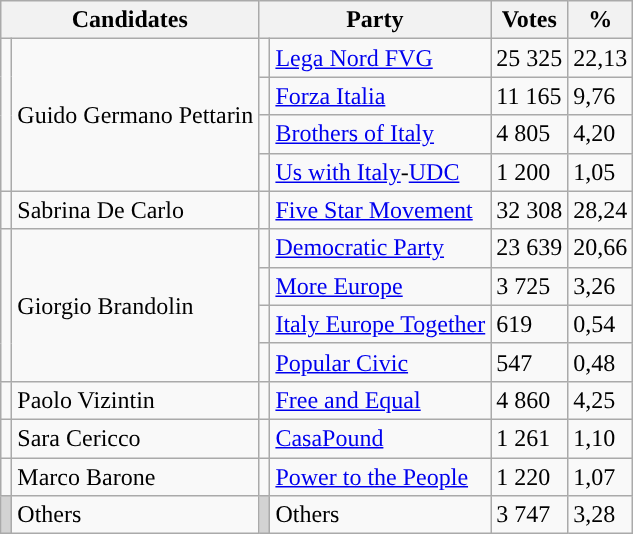<table class="wikitable">
<tr>
<th colspan="2">Candidates</th>
<th colspan="2">Party</th>
<th>Votes</th>
<th>%</th>
</tr>
<tr>
<td rowspan="4"></td>
<td rowspan="4">Guido Germano Pettarin</td>
<td></td>
<td><a href='#'>Lega Nord FVG</a></td>
<td>25 325</td>
<td>22,13</td>
</tr>
<tr>
<td></td>
<td><a href='#'>Forza Italia</a></td>
<td>11 165</td>
<td>9,76</td>
</tr>
<tr>
<td></td>
<td><a href='#'>Brothers of Italy</a></td>
<td>4 805</td>
<td>4,20</td>
</tr>
<tr>
<td></td>
<td><a href='#'>Us with Italy</a>-<a href='#'>UDC</a></td>
<td>1 200</td>
<td>1,05</td>
</tr>
<tr>
<td></td>
<td>Sabrina De Carlo</td>
<td></td>
<td><a href='#'>Five Star Movement</a></td>
<td>32 308</td>
<td>28,24</td>
</tr>
<tr>
<td rowspan="4"></td>
<td rowspan="4">Giorgio Brandolin</td>
<td></td>
<td><a href='#'>Democratic Party</a></td>
<td>23 639</td>
<td>20,66</td>
</tr>
<tr>
<td></td>
<td><a href='#'>More Europe</a></td>
<td>3 725</td>
<td>3,26</td>
</tr>
<tr>
<td></td>
<td><a href='#'>Italy Europe Together</a></td>
<td>619</td>
<td>0,54</td>
</tr>
<tr>
<td></td>
<td><a href='#'>Popular Civic</a></td>
<td>547</td>
<td>0,48</td>
</tr>
<tr>
<td></td>
<td>Paolo Vizintin</td>
<td></td>
<td><a href='#'>Free and Equal</a></td>
<td>4 860</td>
<td>4,25</td>
</tr>
<tr>
<td></td>
<td>Sara Cericco</td>
<td></td>
<td><a href='#'>CasaPound</a></td>
<td>1 261</td>
<td>1,10</td>
</tr>
<tr>
<td></td>
<td>Marco Barone</td>
<td></td>
<td><a href='#'>Power to the People</a></td>
<td>1 220</td>
<td>1,07</td>
</tr>
<tr>
<td bgcolor="Lightgrey"></td>
<td>Others</td>
<td bgcolor="Lightgrey"></td>
<td>Others</td>
<td>3 747</td>
<td>3,28</td>
</tr>
</table>
